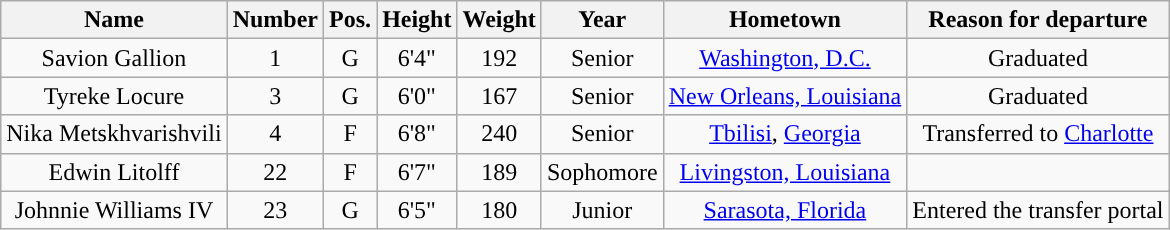<table class="wikitable sortable" style="text-align:center">
<tr align=center>
<th>Name</th>
<th>Number</th>
<th>Pos.</th>
<th>Height</th>
<th>Weight</th>
<th>Year</th>
<th>Hometown</th>
<th class="unsortable">Reason for departure</th>
</tr>
<tr>
<td>Savion Gallion</td>
<td>1</td>
<td>G</td>
<td>6'4"</td>
<td>192</td>
<td>Senior</td>
<td><a href='#'>Washington, D.C.</a></td>
<td>Graduated</td>
</tr>
<tr>
<td>Tyreke Locure</td>
<td>3</td>
<td>G</td>
<td>6'0"</td>
<td>167</td>
<td>Senior</td>
<td><a href='#'>New Orleans, Louisiana</a></td>
<td>Graduated</td>
</tr>
<tr>
<td>Nika Metskhvarishvili</td>
<td>4</td>
<td>F</td>
<td>6'8"</td>
<td>240</td>
<td>Senior</td>
<td><a href='#'>Tbilisi</a>, <a href='#'>Georgia</a></td>
<td>Transferred to <a href='#'>Charlotte</a></td>
</tr>
<tr>
<td>Edwin Litolff</td>
<td>22</td>
<td>F</td>
<td>6'7"</td>
<td>189</td>
<td>Sophomore</td>
<td><a href='#'>Livingston, Louisiana</a></td>
<td></td>
</tr>
<tr>
<td>Johnnie Williams IV</td>
<td>23</td>
<td>G</td>
<td>6'5"</td>
<td>180</td>
<td>Junior</td>
<td><a href='#'>Sarasota, Florida</a></td>
<td>Entered the transfer portal</td>
</tr>
</table>
